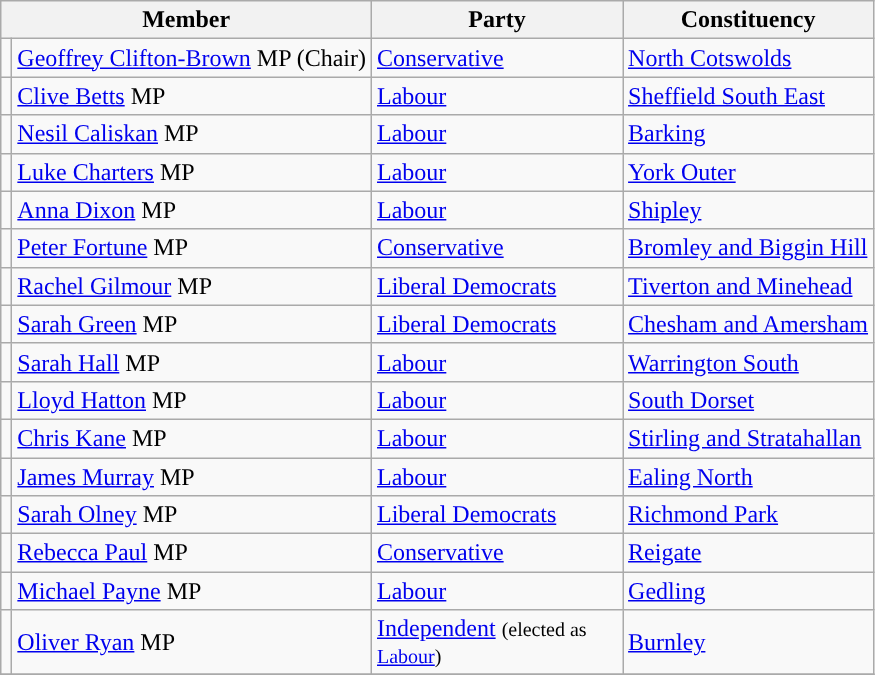<table class="wikitable">
<tr>
<th width="160px" colspan="2" valign="top">Member</th>
<th width="160px" valign="top">Party</th>
<th valign="top">Constituency</th>
</tr>
<tr>
<td style="color:inherit;background:"></td>
<td><a href='#'>Geoffrey Clifton-Brown</a> MP (Chair)</td>
<td><a href='#'>Conservative</a></td>
<td><a href='#'>North Cotswolds</a></td>
</tr>
<tr>
<td style="color:inherit;background:"></td>
<td><a href='#'>Clive Betts</a> MP</td>
<td><a href='#'>Labour</a></td>
<td><a href='#'>Sheffield South East</a></td>
</tr>
<tr>
<td style="color:inherit;background:"></td>
<td><a href='#'>Nesil Caliskan</a> MP</td>
<td><a href='#'>Labour</a></td>
<td><a href='#'>Barking</a></td>
</tr>
<tr>
<td style="color:inherit;background:"></td>
<td><a href='#'>Luke Charters</a> MP</td>
<td><a href='#'>Labour</a></td>
<td><a href='#'>York Outer</a></td>
</tr>
<tr>
<td style="color:inherit;background:"></td>
<td><a href='#'>Anna Dixon</a> MP</td>
<td><a href='#'>Labour</a></td>
<td><a href='#'>Shipley</a></td>
</tr>
<tr>
<td style="color:inherit;background:"></td>
<td><a href='#'>Peter Fortune</a> MP</td>
<td><a href='#'>Conservative</a></td>
<td><a href='#'>Bromley and Biggin Hill</a></td>
</tr>
<tr>
<td style="color:inherit;background:"></td>
<td><a href='#'>Rachel Gilmour</a> MP</td>
<td><a href='#'>Liberal Democrats</a></td>
<td><a href='#'>Tiverton and Minehead</a></td>
</tr>
<tr>
<td style="color:inherit;background:"></td>
<td><a href='#'>Sarah Green</a> MP</td>
<td><a href='#'>Liberal Democrats</a></td>
<td><a href='#'>Chesham and Amersham</a></td>
</tr>
<tr>
<td style="color:inherit;background:"></td>
<td><a href='#'>Sarah Hall</a> MP</td>
<td><a href='#'>Labour</a></td>
<td><a href='#'>Warrington South</a></td>
</tr>
<tr>
<td style="color:inherit;background:"></td>
<td><a href='#'>Lloyd Hatton</a> MP</td>
<td><a href='#'>Labour</a></td>
<td><a href='#'>South Dorset</a></td>
</tr>
<tr>
<td style="color:inherit;background:"></td>
<td><a href='#'>Chris Kane</a> MP</td>
<td><a href='#'>Labour</a></td>
<td><a href='#'>Stirling and Stratahallan</a></td>
</tr>
<tr>
<td style="color:inherit;background:"></td>
<td><a href='#'>James Murray</a> MP</td>
<td><a href='#'>Labour</a></td>
<td><a href='#'>Ealing North</a></td>
</tr>
<tr>
<td style="color:inherit;background:"></td>
<td><a href='#'>Sarah Olney</a> MP</td>
<td><a href='#'>Liberal Democrats</a></td>
<td><a href='#'>Richmond Park</a></td>
</tr>
<tr>
<td style="color:inherit;background:"></td>
<td><a href='#'>Rebecca Paul</a> MP</td>
<td><a href='#'>Conservative</a></td>
<td><a href='#'>Reigate</a></td>
</tr>
<tr>
<td style="color:inherit;background:"></td>
<td><a href='#'>Michael Payne</a> MP</td>
<td><a href='#'>Labour</a></td>
<td><a href='#'>Gedling</a></td>
</tr>
<tr>
<td style="color:inherit;background:"></td>
<td><a href='#'>Oliver Ryan</a> MP</td>
<td><a href='#'>Independent</a> <small>(elected as <a href='#'>Labour</a>)</small></td>
<td><a href='#'>Burnley</a></td>
</tr>
<tr>
</tr>
</table>
